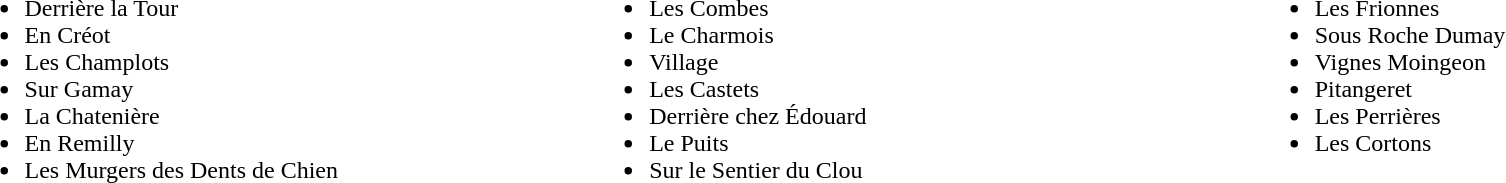<table border="0" width="100%">
<tr ---- valign="top">
<td width="33%"><br><ul><li>Derrière la Tour</li><li>En Créot</li><li>Les Champlots</li><li>Sur Gamay</li><li>La Chatenière</li><li>En Remilly</li><li>Les Murgers des Dents de Chien</li></ul></td>
<td><br><ul><li>Les Combes</li><li>Le Charmois</li><li>Village</li><li>Les Castets</li><li>Derrière chez Édouard</li><li>Le Puits</li><li>Sur le Sentier du Clou</li></ul></td>
<td><br><ul><li>Les Frionnes</li><li>Sous Roche Dumay</li><li>Vignes Moingeon</li><li>Pitangeret</li><li>Les Perrières</li><li>Les Cortons</li></ul></td>
</tr>
</table>
